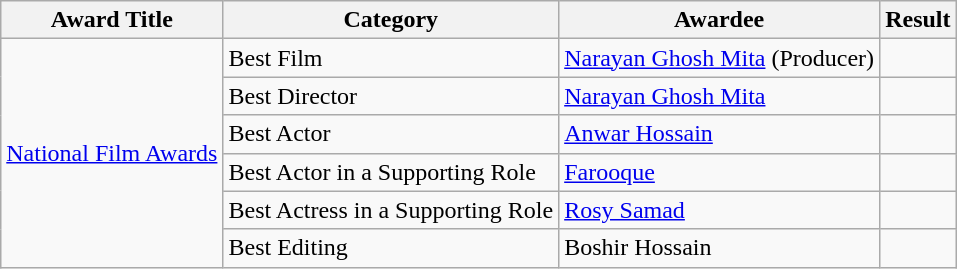<table class="wikitable">
<tr>
<th>Award Title</th>
<th>Category</th>
<th>Awardee</th>
<th>Result</th>
</tr>
<tr>
<td rowspan="6"><a href='#'>National Film Awards</a></td>
<td>Best Film</td>
<td><a href='#'>Narayan Ghosh Mita</a> (Producer)</td>
<td></td>
</tr>
<tr>
<td>Best Director</td>
<td><a href='#'>Narayan Ghosh Mita</a></td>
<td></td>
</tr>
<tr>
<td>Best Actor</td>
<td><a href='#'>Anwar Hossain</a></td>
<td></td>
</tr>
<tr>
<td>Best Actor in a Supporting Role</td>
<td><a href='#'>Farooque</a></td>
<td></td>
</tr>
<tr>
<td>Best Actress in a Supporting Role</td>
<td><a href='#'>Rosy Samad</a></td>
<td></td>
</tr>
<tr>
<td>Best Editing</td>
<td>Boshir Hossain</td>
<td></td>
</tr>
</table>
